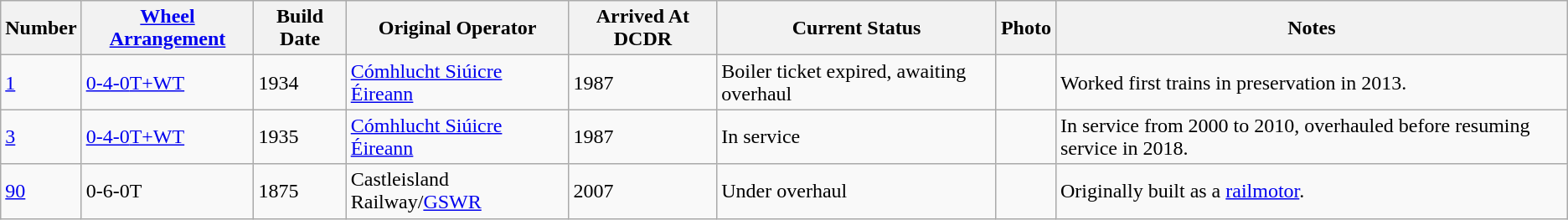<table class="wikitable sortable mw-collapsible mw-collapsed">
<tr>
<th scope="col">Number</th>
<th scope="col"><a href='#'>Wheel Arrangement</a></th>
<th scope="col">Build Date</th>
<th scope="col">Original Operator</th>
<th>Arrived At DCDR</th>
<th scope="col">Current Status</th>
<th>Photo</th>
<th scope="col">Notes</th>
</tr>
<tr>
<td><a href='#'>1</a></td>
<td><a href='#'>0-4-0</a><a href='#'>T+WT</a></td>
<td>1934</td>
<td><a href='#'>Cómhlucht Siúicre Éireann</a></td>
<td>1987</td>
<td>Boiler ticket expired, awaiting overhaul</td>
<td></td>
<td>Worked first trains in preservation in 2013.</td>
</tr>
<tr>
<td><a href='#'>3</a></td>
<td><a href='#'>0-4-0</a><a href='#'>T+WT</a></td>
<td>1935</td>
<td><a href='#'>Cómhlucht Siúicre Éireann</a></td>
<td>1987</td>
<td>In service</td>
<td></td>
<td>In service from 2000 to 2010, overhauled before resuming service in 2018.</td>
</tr>
<tr>
<td><a href='#'>90</a></td>
<td>0-6-0T</td>
<td>1875</td>
<td>Castleisland Railway/<a href='#'>GSWR</a></td>
<td>2007</td>
<td>Under overhaul</td>
<td></td>
<td>Originally built as a <a href='#'>railmotor</a>.</td>
</tr>
</table>
